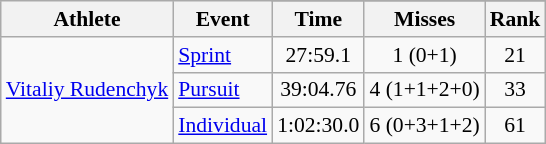<table class="wikitable" style="font-size:90%">
<tr>
<th rowspan="2">Athlete</th>
<th rowspan="2">Event</th>
</tr>
<tr>
<th>Time</th>
<th>Misses</th>
<th>Rank</th>
</tr>
<tr align=center>
<td align=left rowspan=3><a href='#'>Vitaliy Rudenchyk</a></td>
<td align=left><a href='#'>Sprint</a></td>
<td>27:59.1</td>
<td>1 (0+1)</td>
<td>21</td>
</tr>
<tr align=center>
<td align=left><a href='#'>Pursuit</a></td>
<td>39:04.76</td>
<td>4 (1+1+2+0)</td>
<td>33</td>
</tr>
<tr align=center>
<td align=left><a href='#'>Individual</a></td>
<td>1:02:30.0</td>
<td>6 (0+3+1+2)</td>
<td>61</td>
</tr>
</table>
